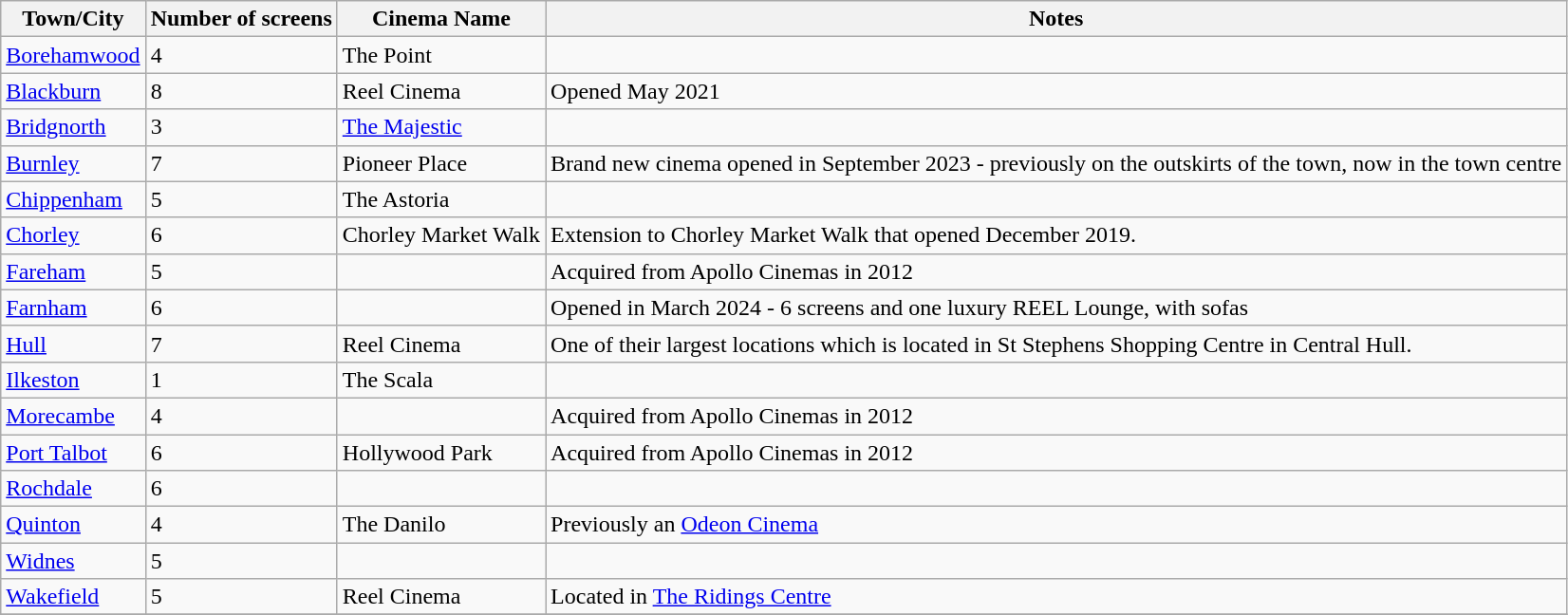<table class="sortable wikitable" border="1">
<tr>
<th>Town/City</th>
<th>Number of screens</th>
<th>Cinema Name</th>
<th>Notes</th>
</tr>
<tr>
<td><a href='#'>Borehamwood</a></td>
<td>4</td>
<td>The Point</td>
<td></td>
</tr>
<tr>
<td><a href='#'>Blackburn</a></td>
<td>8</td>
<td>Reel Cinema</td>
<td>Opened May 2021</td>
</tr>
<tr>
<td><a href='#'>Bridgnorth</a></td>
<td>3</td>
<td><a href='#'>The Majestic</a></td>
<td></td>
</tr>
<tr>
<td><a href='#'>Burnley</a></td>
<td>7</td>
<td>Pioneer Place</td>
<td>Brand new cinema opened in September 2023 - previously on the outskirts of the town, now in the town centre</td>
</tr>
<tr>
<td><a href='#'>Chippenham</a></td>
<td>5</td>
<td>The Astoria</td>
</tr>
<tr>
<td><a href='#'>Chorley</a></td>
<td>6</td>
<td>Chorley Market Walk</td>
<td>Extension to Chorley Market Walk that opened December 2019.</td>
</tr>
<tr>
<td><a href='#'>Fareham</a></td>
<td>5</td>
<td></td>
<td>Acquired from Apollo Cinemas in 2012</td>
</tr>
<tr>
<td><a href='#'>Farnham</a></td>
<td>6</td>
<td></td>
<td>Opened in March 2024 - 6 screens and one luxury REEL Lounge, with sofas</td>
</tr>
<tr>
<td><a href='#'>Hull</a></td>
<td>7</td>
<td>Reel Cinema</td>
<td>One of their largest locations which is located in St Stephens Shopping Centre in Central Hull.</td>
</tr>
<tr>
<td><a href='#'>Ilkeston</a></td>
<td>1</td>
<td>The Scala</td>
<td></td>
</tr>
<tr>
<td><a href='#'>Morecambe</a></td>
<td>4</td>
<td></td>
<td>Acquired from Apollo Cinemas in 2012 </td>
</tr>
<tr>
<td><a href='#'>Port Talbot</a></td>
<td>6</td>
<td>Hollywood Park</td>
<td>Acquired from Apollo Cinemas in 2012</td>
</tr>
<tr>
<td><a href='#'>Rochdale</a></td>
<td>6</td>
<td></td>
<td></td>
</tr>
<tr>
<td><a href='#'>Quinton</a></td>
<td>4</td>
<td>The Danilo</td>
<td>Previously an <a href='#'>Odeon Cinema</a></td>
</tr>
<tr>
<td><a href='#'>Widnes</a></td>
<td>5</td>
<td></td>
<td></td>
</tr>
<tr>
<td><a href='#'>Wakefield</a></td>
<td>5</td>
<td>Reel Cinema</td>
<td>Located in <a href='#'>The Ridings Centre</a></td>
</tr>
<tr>
</tr>
</table>
